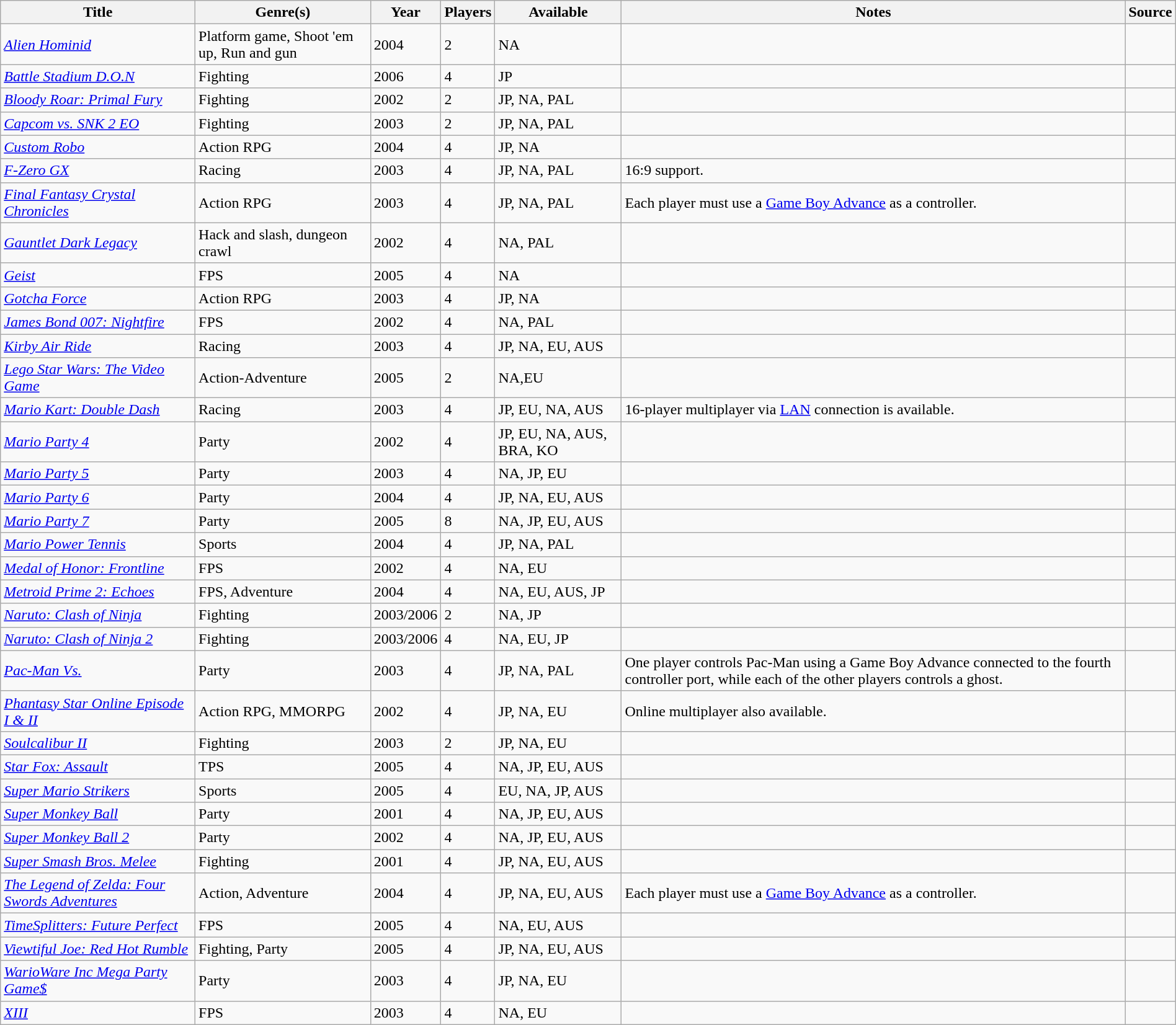<table class="wikitable sortable" style="width:100%;">
<tr>
<th>Title</th>
<th>Genre(s)</th>
<th>Year</th>
<th>Players</th>
<th>Available</th>
<th>Notes</th>
<th>Source</th>
</tr>
<tr>
<td><em><a href='#'>Alien Hominid</a></em></td>
<td>Platform game, Shoot 'em up, Run and gun</td>
<td>2004</td>
<td>2</td>
<td>NA</td>
<td></td>
<td></td>
</tr>
<tr>
<td><em><a href='#'>Battle Stadium D.O.N</a></em></td>
<td>Fighting</td>
<td>2006</td>
<td>4</td>
<td>JP</td>
<td></td>
<td></td>
</tr>
<tr>
<td><em><a href='#'>Bloody Roar: Primal Fury</a></em></td>
<td>Fighting</td>
<td>2002</td>
<td>2</td>
<td>JP, NA, PAL</td>
<td></td>
<td></td>
</tr>
<tr>
<td><em><a href='#'>Capcom vs. SNK 2 EO</a></em></td>
<td>Fighting</td>
<td>2003</td>
<td>2</td>
<td>JP, NA, PAL</td>
<td></td>
<td></td>
</tr>
<tr>
<td><em><a href='#'>Custom Robo</a></em></td>
<td>Action RPG</td>
<td>2004</td>
<td>4</td>
<td>JP, NA</td>
<td></td>
<td></td>
</tr>
<tr>
<td><em><a href='#'>F-Zero GX</a></em></td>
<td>Racing</td>
<td>2003</td>
<td>4</td>
<td>JP, NA, PAL</td>
<td>16:9 support.</td>
<td></td>
</tr>
<tr>
<td><em><a href='#'>Final Fantasy Crystal Chronicles</a></em></td>
<td>Action RPG</td>
<td>2003</td>
<td>4</td>
<td>JP, NA, PAL</td>
<td>Each player must use a <a href='#'>Game Boy Advance</a> as a controller.</td>
<td></td>
</tr>
<tr>
<td><em><a href='#'>Gauntlet Dark Legacy</a></em></td>
<td>Hack and slash, dungeon crawl</td>
<td>2002</td>
<td>4</td>
<td>NA, PAL</td>
<td></td>
<td></td>
</tr>
<tr>
<td><em><a href='#'>Geist</a></em></td>
<td>FPS</td>
<td>2005</td>
<td>4</td>
<td>NA</td>
<td></td>
<td></td>
</tr>
<tr>
<td><em><a href='#'>Gotcha Force</a></em></td>
<td>Action RPG</td>
<td>2003</td>
<td>4</td>
<td>JP, NA</td>
<td></td>
<td></td>
</tr>
<tr>
<td><em><a href='#'>James Bond 007: Nightfire</a></em></td>
<td>FPS</td>
<td>2002</td>
<td>4</td>
<td>NA, PAL</td>
<td></td>
<td></td>
</tr>
<tr>
<td><em><a href='#'>Kirby Air Ride</a></em></td>
<td>Racing</td>
<td>2003</td>
<td>4</td>
<td>JP, NA, EU, AUS</td>
<td></td>
<td></td>
</tr>
<tr>
<td><em><a href='#'>Lego Star Wars: The Video Game</a></em></td>
<td>Action-Adventure</td>
<td>2005</td>
<td>2</td>
<td>NA,EU</td>
<td></td>
<td></td>
</tr>
<tr>
<td><em><a href='#'>Mario Kart: Double Dash</a></em></td>
<td>Racing</td>
<td>2003</td>
<td>4</td>
<td>JP, EU, NA, AUS</td>
<td>16-player multiplayer via <a href='#'>LAN</a> connection is available.</td>
<td></td>
</tr>
<tr>
<td><em><a href='#'>Mario Party 4</a></em></td>
<td>Party</td>
<td>2002</td>
<td>4</td>
<td>JP, EU, NA, AUS, BRA, KO</td>
<td></td>
<td></td>
</tr>
<tr>
<td><em><a href='#'>Mario Party 5</a></em></td>
<td>Party</td>
<td>2003</td>
<td>4</td>
<td>NA, JP, EU</td>
<td></td>
<td></td>
</tr>
<tr>
<td><em><a href='#'>Mario Party 6</a></em></td>
<td>Party</td>
<td>2004</td>
<td>4</td>
<td>JP, NA, EU, AUS</td>
<td></td>
<td></td>
</tr>
<tr>
<td><em><a href='#'>Mario Party 7</a></em></td>
<td>Party</td>
<td>2005</td>
<td>8</td>
<td>NA, JP, EU, AUS</td>
<td></td>
<td></td>
</tr>
<tr>
<td><em><a href='#'>Mario Power Tennis</a></em></td>
<td>Sports</td>
<td>2004</td>
<td>4</td>
<td>JP, NA, PAL</td>
<td></td>
<td></td>
</tr>
<tr>
<td><em><a href='#'>Medal of Honor: Frontline</a></em></td>
<td>FPS</td>
<td>2002</td>
<td>4</td>
<td>NA, EU</td>
<td></td>
<td></td>
</tr>
<tr>
<td><em><a href='#'>Metroid Prime 2: Echoes</a></em></td>
<td>FPS, Adventure</td>
<td>2004</td>
<td>4</td>
<td>NA, EU, AUS, JP</td>
<td></td>
<td></td>
</tr>
<tr>
<td><em><a href='#'>Naruto: Clash of Ninja</a></em></td>
<td>Fighting</td>
<td>2003/2006</td>
<td>2</td>
<td>NA, JP</td>
<td></td>
<td></td>
</tr>
<tr>
<td><em><a href='#'>Naruto: Clash of Ninja 2</a></em></td>
<td>Fighting</td>
<td>2003/2006</td>
<td>4</td>
<td>NA, EU, JP</td>
<td></td>
<td></td>
</tr>
<tr>
<td><em><a href='#'>Pac-Man Vs.</a></em></td>
<td>Party</td>
<td>2003</td>
<td>4</td>
<td>JP, NA, PAL</td>
<td>One player controls Pac-Man using a Game Boy Advance connected to the fourth controller port, while each of the other players controls a ghost.</td>
<td></td>
</tr>
<tr>
<td><em><a href='#'>Phantasy Star Online Episode I & II</a></em></td>
<td>Action RPG, MMORPG</td>
<td>2002</td>
<td>4</td>
<td>JP, NA, EU</td>
<td>Online multiplayer also available.</td>
<td></td>
</tr>
<tr>
<td><em><a href='#'>Soulcalibur II</a></em></td>
<td>Fighting</td>
<td>2003</td>
<td>2</td>
<td>JP, NA, EU</td>
<td></td>
<td></td>
</tr>
<tr>
<td><em><a href='#'>Star Fox: Assault</a></em></td>
<td>TPS</td>
<td>2005</td>
<td>4</td>
<td>NA, JP, EU, AUS</td>
<td></td>
<td></td>
</tr>
<tr>
<td><em><a href='#'>Super Mario Strikers</a></em></td>
<td>Sports</td>
<td>2005</td>
<td>4</td>
<td>EU, NA, JP, AUS</td>
<td></td>
<td></td>
</tr>
<tr>
<td><em><a href='#'>Super Monkey Ball</a></em></td>
<td>Party</td>
<td>2001</td>
<td>4</td>
<td>NA, JP, EU, AUS</td>
<td></td>
<td></td>
</tr>
<tr>
<td><em><a href='#'>Super Monkey Ball 2</a></em></td>
<td>Party</td>
<td>2002</td>
<td>4</td>
<td>NA, JP, EU, AUS</td>
<td></td>
<td></td>
</tr>
<tr>
<td><em><a href='#'>Super Smash Bros. Melee</a></em></td>
<td>Fighting</td>
<td>2001</td>
<td>4</td>
<td>JP, NA, EU, AUS</td>
<td></td>
<td></td>
</tr>
<tr>
<td><em><a href='#'>The Legend of Zelda: Four Swords Adventures</a></em></td>
<td>Action, Adventure</td>
<td>2004</td>
<td>4</td>
<td>JP, NA, EU, AUS</td>
<td>Each player must use a <a href='#'>Game Boy Advance</a> as a controller.</td>
<td></td>
</tr>
<tr>
<td><em><a href='#'>TimeSplitters: Future Perfect</a></em></td>
<td>FPS</td>
<td>2005</td>
<td>4</td>
<td>NA, EU, AUS</td>
<td></td>
<td></td>
</tr>
<tr>
<td><em><a href='#'>Viewtiful Joe: Red Hot Rumble</a></em></td>
<td>Fighting, Party</td>
<td>2005</td>
<td>4</td>
<td>JP, NA, EU, AUS</td>
<td></td>
<td></td>
</tr>
<tr>
<td><em><a href='#'>WarioWare Inc Mega Party Game$</a></em></td>
<td>Party</td>
<td>2003</td>
<td>4</td>
<td>JP, NA, EU</td>
<td></td>
<td></td>
</tr>
<tr>
<td><em><a href='#'>XIII</a></em></td>
<td>FPS</td>
<td>2003</td>
<td>4</td>
<td>NA, EU</td>
<td></td>
<td></td>
</tr>
</table>
